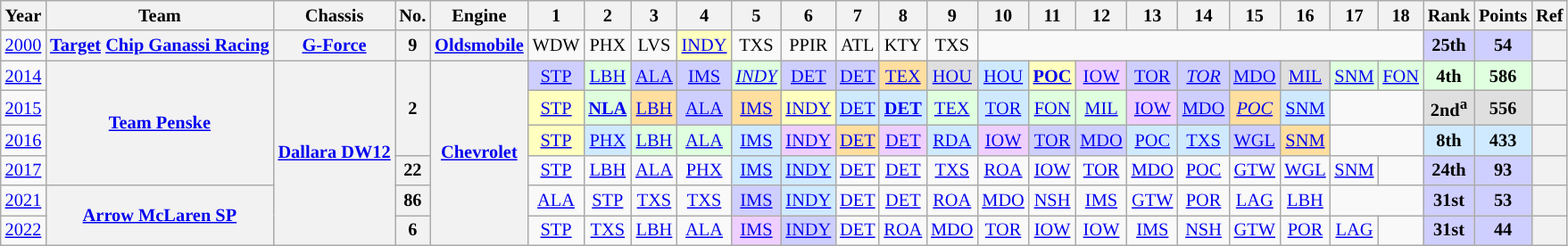<table class="wikitable" style="text-align:center; font-size:85%">
<tr>
<th>Year</th>
<th>Team</th>
<th>Chassis</th>
<th>No.</th>
<th>Engine</th>
<th>1</th>
<th>2</th>
<th>3</th>
<th>4</th>
<th>5</th>
<th>6</th>
<th>7</th>
<th>8</th>
<th>9</th>
<th>10</th>
<th>11</th>
<th>12</th>
<th>13</th>
<th>14</th>
<th>15</th>
<th>16</th>
<th>17</th>
<th>18</th>
<th>Rank</th>
<th>Points</th>
<th>Ref</th>
</tr>
<tr>
<td><a href='#'>2000</a></td>
<th nowrap><a href='#'>Target</a> <a href='#'>Chip Ganassi Racing</a></th>
<th nowrap><a href='#'>G-Force</a></th>
<th>9</th>
<th nowrap><a href='#'>Oldsmobile</a></th>
<td>WDW</td>
<td>PHX</td>
<td>LVS</td>
<td style="background:#FFFFBF;"><a href='#'>INDY</a><br></td>
<td>TXS</td>
<td>PPIR</td>
<td>ATL</td>
<td>KTY</td>
<td>TXS</td>
<td colspan=9></td>
<th style="background:#CFCFFF;">25th</th>
<th style="background:#CFCFFF;">54</th>
<th></th>
</tr>
<tr>
<td><a href='#'>2014</a></td>
<th rowspan=4 nowrap><a href='#'>Team Penske</a></th>
<th rowspan=6 nowrap><a href='#'>Dallara DW12</a></th>
<th rowspan=3>2</th>
<th rowspan=6 nowrap><a href='#'>Chevrolet</a></th>
<td style="background:#CFCFFF;"><a href='#'>STP</a><br></td>
<td style="background:#DFFFDF;"><a href='#'>LBH</a><br></td>
<td style="background:#CFCFFF;"><a href='#'>ALA</a><br></td>
<td style="background:#CFCFFF;"><a href='#'>IMS</a><br></td>
<td style="background:#DFFFDF;"><em><a href='#'>INDY</a></em><br></td>
<td style="background:#CFCFFF;"><a href='#'>DET</a><br></td>
<td style="background:#CFCFFF;"><a href='#'>DET</a><br></td>
<td style="background:#FFDF9F;"><a href='#'>TEX</a><br></td>
<td style="background:#DFDFDF;"><a href='#'>HOU</a><br></td>
<td style="background:#CFEAFF;"><a href='#'>HOU</a><br></td>
<td style="background:#FFFFBF;"><strong><a href='#'>POC</a></strong><br></td>
<td style="background:#EFCFFF;"><a href='#'>IOW</a><br></td>
<td style="background:#CFCFFF;"><a href='#'>TOR</a><br></td>
<td style="background:#CFCFFF;"><em><a href='#'>TOR</a></em><br></td>
<td style="background:#CFCFFF;"><a href='#'>MDO</a><br></td>
<td style="background:#DFDFDF;"><a href='#'>MIL</a><br></td>
<td style="background:#DFFFDF;"><a href='#'>SNM</a><br></td>
<td style="background:#DFFFDF;"><a href='#'>FON</a><br></td>
<th style="background:#DFFFDF;">4th</th>
<th style="background:#DFFFDF;">586</th>
<th></th>
</tr>
<tr>
<td><a href='#'>2015</a></td>
<td style="background:#FFFFBF;"><a href='#'>STP</a><br></td>
<td style="background:#DFFFDF;"><strong><a href='#'>NLA</a></strong><br></td>
<td style="background:#FFDF9F;"><a href='#'>LBH</a><br></td>
<td style="background:#CFCFFF;"><a href='#'>ALA</a><br></td>
<td style="background:#FFDF9F;"><a href='#'>IMS</a><br></td>
<td style="background:#FFFFBF;"><a href='#'>INDY</a><br></td>
<td style="background:#CFEAFF;"><a href='#'>DET</a><br></td>
<td style="background:#CFEAFF;"><strong><a href='#'>DET</a></strong><br></td>
<td style="background:#DFFFDF;"><a href='#'>TEX</a><br></td>
<td style="background:#CFEAFF;"><a href='#'>TOR</a><br></td>
<td style="background:#DFFFDF;"><a href='#'>FON</a><br></td>
<td style="background:#DFFFDF;"><a href='#'>MIL</a><br></td>
<td style="background:#EFCFFF;"><a href='#'>IOW</a><br></td>
<td style="background:#CFCFFF;"><a href='#'>MDO</a><br></td>
<td style="background:#FFDF9F;"><em><a href='#'>POC</a></em><br></td>
<td style="background:#CFEAFF;"><a href='#'>SNM</a><br></td>
<td colspan=2></td>
<th style="background:#DFDFDF;">2nd<sup>a</sup></th>
<th style="background:#DFDFDF;">556</th>
<th></th>
</tr>
<tr>
<td><a href='#'>2016</a></td>
<td style="background:#FFFFBF;"><a href='#'>STP</a><br></td>
<td style="background:#CFEAFF;"><a href='#'>PHX</a><br></td>
<td style="background:#DFFFDF;"><a href='#'>LBH</a><br></td>
<td style="background:#DFFFDF;"><a href='#'>ALA</a><br></td>
<td style="background:#CFEAFF;"><a href='#'>IMS</a><br></td>
<td style="background:#EFCFFF;"><a href='#'>INDY</a><br></td>
<td style="background:#FFDF9F;"><a href='#'>DET</a><br></td>
<td style="background:#EFCFFF;"><a href='#'>DET</a><br></td>
<td style="background:#CFEAFF;"><a href='#'>RDA</a><br></td>
<td style="background:#EFCFFF;"><a href='#'>IOW</a><br></td>
<td style="background:#CFCFFF;"><a href='#'>TOR</a><br></td>
<td style="background:#CFCFFF;"><a href='#'>MDO</a><br></td>
<td style="background:#CFEAFF;"><a href='#'>POC</a><br></td>
<td style="background:#CFEAFF;"><a href='#'>TXS</a><br></td>
<td style="background:#CFCFFF;"><a href='#'>WGL</a><br></td>
<td style="background:#FFDF9F;"><a href='#'>SNM</a><br></td>
<td colspan=2></td>
<th style="background:#CFEAFF;">8th</th>
<th style="background:#CFEAFF;">433</th>
<th></th>
</tr>
<tr>
<td><a href='#'>2017</a></td>
<th>22</th>
<td><a href='#'>STP</a></td>
<td><a href='#'>LBH</a></td>
<td><a href='#'>ALA</a></td>
<td><a href='#'>PHX</a></td>
<td style="background:#CFEAFF;"><a href='#'>IMS</a><br></td>
<td style="background:#CFEAFF;"><a href='#'>INDY</a><br></td>
<td><a href='#'>DET</a></td>
<td><a href='#'>DET</a></td>
<td><a href='#'>TXS</a></td>
<td><a href='#'>ROA</a></td>
<td><a href='#'>IOW</a></td>
<td><a href='#'>TOR</a></td>
<td><a href='#'>MDO</a></td>
<td><a href='#'>POC</a></td>
<td><a href='#'>GTW</a></td>
<td><a href='#'>WGL</a></td>
<td><a href='#'>SNM</a></td>
<td></td>
<th style="background:#CFCFFF;">24th</th>
<th style="background:#CFCFFF;">93</th>
<th></th>
</tr>
<tr>
<td><a href='#'>2021</a></td>
<th rowspan=2 nowrap><a href='#'>Arrow McLaren SP</a></th>
<th>86</th>
<td><a href='#'>ALA</a></td>
<td><a href='#'>STP</a></td>
<td><a href='#'>TXS</a></td>
<td><a href='#'>TXS</a></td>
<td style="background:#CFCFFF;"><a href='#'>IMS</a><br></td>
<td style="background:#CFEAFF;"><a href='#'>INDY</a><br></td>
<td><a href='#'>DET</a></td>
<td><a href='#'>DET</a></td>
<td><a href='#'>ROA</a></td>
<td><a href='#'>MDO</a></td>
<td><a href='#'>NSH</a></td>
<td><a href='#'>IMS</a></td>
<td><a href='#'>GTW</a></td>
<td><a href='#'>POR</a></td>
<td><a href='#'>LAG</a></td>
<td><a href='#'>LBH</a></td>
<td colspan=2></td>
<th style="background:#CFCFFF;">31st</th>
<th style="background:#CFCFFF;">53</th>
<th></th>
</tr>
<tr>
<td><a href='#'>2022</a></td>
<th>6</th>
<td><a href='#'>STP</a></td>
<td><a href='#'>TXS</a></td>
<td><a href='#'>LBH</a></td>
<td><a href='#'>ALA</a></td>
<td style="background:#EFCFFF;"><a href='#'>IMS</a><br></td>
<td style="background:#CFCFFF;"><a href='#'>INDY</a><br></td>
<td><a href='#'>DET</a></td>
<td><a href='#'>ROA</a></td>
<td><a href='#'>MDO</a></td>
<td><a href='#'>TOR</a></td>
<td><a href='#'>IOW</a></td>
<td><a href='#'>IOW</a></td>
<td><a href='#'>IMS</a></td>
<td><a href='#'>NSH</a></td>
<td><a href='#'>GTW</a></td>
<td><a href='#'>POR</a></td>
<td><a href='#'>LAG</a></td>
<td></td>
<th style="background:#CFCFFF;">31st</th>
<th style="background:#CFCFFF;">44</th>
<th></th>
</tr>
</table>
